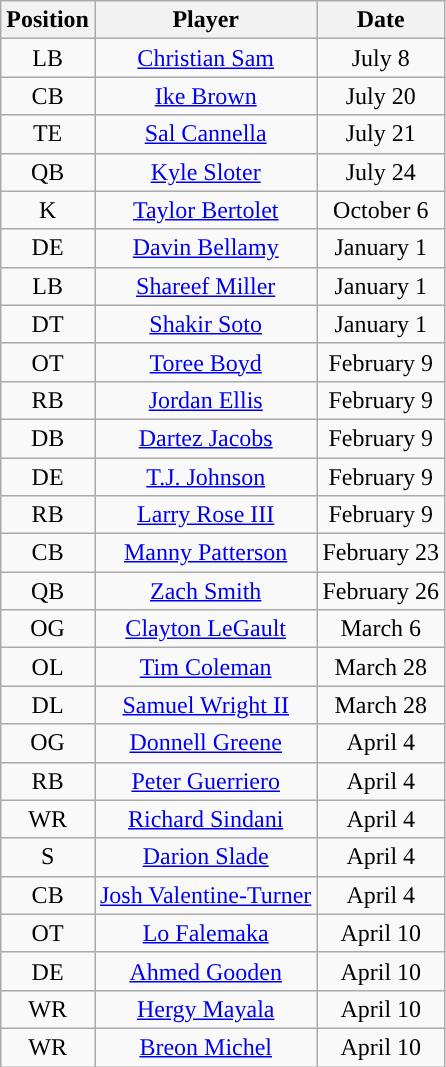<table class="wikitable" style="text-align:center">
<tr>
<th>Position</th>
<th>Player</th>
<th>Date</th>
</tr>
<tr>
<td>LB</td>
<td><a href='#'>Christian Sam</a></td>
<td>July 8</td>
</tr>
<tr>
<td>CB</td>
<td><a href='#'>Ike Brown</a></td>
<td>July 20</td>
</tr>
<tr>
<td>TE</td>
<td><a href='#'>Sal Cannella</a></td>
<td>July 21</td>
</tr>
<tr>
<td>QB</td>
<td><a href='#'>Kyle Sloter</a></td>
<td>July 24</td>
</tr>
<tr>
<td>K</td>
<td><a href='#'>Taylor Bertolet</a></td>
<td>October 6</td>
</tr>
<tr>
<td>DE</td>
<td><a href='#'>Davin Bellamy</a></td>
<td>January 1</td>
</tr>
<tr>
<td>LB</td>
<td><a href='#'>Shareef Miller</a></td>
<td>January 1</td>
</tr>
<tr>
<td>DT</td>
<td><a href='#'>Shakir Soto</a></td>
<td>January 1</td>
</tr>
<tr>
<td>OT</td>
<td><a href='#'>Toree Boyd</a></td>
<td>February 9</td>
</tr>
<tr>
<td>RB</td>
<td><a href='#'>Jordan Ellis</a></td>
<td>February 9</td>
</tr>
<tr>
<td>DB</td>
<td><a href='#'>Dartez Jacobs</a></td>
<td>February 9</td>
</tr>
<tr>
<td>DE</td>
<td><a href='#'>T.J. Johnson</a></td>
<td>February 9</td>
</tr>
<tr>
<td>RB</td>
<td><a href='#'>Larry Rose III</a></td>
<td>February 9</td>
</tr>
<tr>
<td>CB</td>
<td><a href='#'>Manny Patterson</a></td>
<td>February 23</td>
</tr>
<tr>
<td>QB</td>
<td><a href='#'>Zach Smith</a></td>
<td>February 26</td>
</tr>
<tr>
<td>OG</td>
<td><a href='#'>Clayton LeGault</a></td>
<td>March 6</td>
</tr>
<tr>
<td>OL</td>
<td><a href='#'>Tim Coleman</a></td>
<td>March 28</td>
</tr>
<tr>
<td>DL</td>
<td><a href='#'>Samuel Wright II</a></td>
<td>March 28</td>
</tr>
<tr>
<td>OG</td>
<td><a href='#'>Donnell Greene</a></td>
<td>April 4</td>
</tr>
<tr>
<td>RB</td>
<td><a href='#'>Peter Guerriero</a></td>
<td>April 4</td>
</tr>
<tr>
<td>WR</td>
<td><a href='#'>Richard Sindani</a></td>
<td>April 4</td>
</tr>
<tr>
<td>S</td>
<td><a href='#'>Darion Slade</a></td>
<td>April 4</td>
</tr>
<tr>
<td>CB</td>
<td><a href='#'>Josh Valentine-Turner</a></td>
<td>April 4</td>
</tr>
<tr>
<td>OT</td>
<td><a href='#'>Lo Falemaka</a></td>
<td>April 10</td>
</tr>
<tr>
<td>DE</td>
<td><a href='#'>Ahmed Gooden</a></td>
<td>April 10</td>
</tr>
<tr>
<td>WR</td>
<td><a href='#'>Hergy Mayala</a></td>
<td>April 10</td>
</tr>
<tr>
<td>WR</td>
<td><a href='#'>Breon Michel</a></td>
<td>April 10</td>
</tr>
</table>
